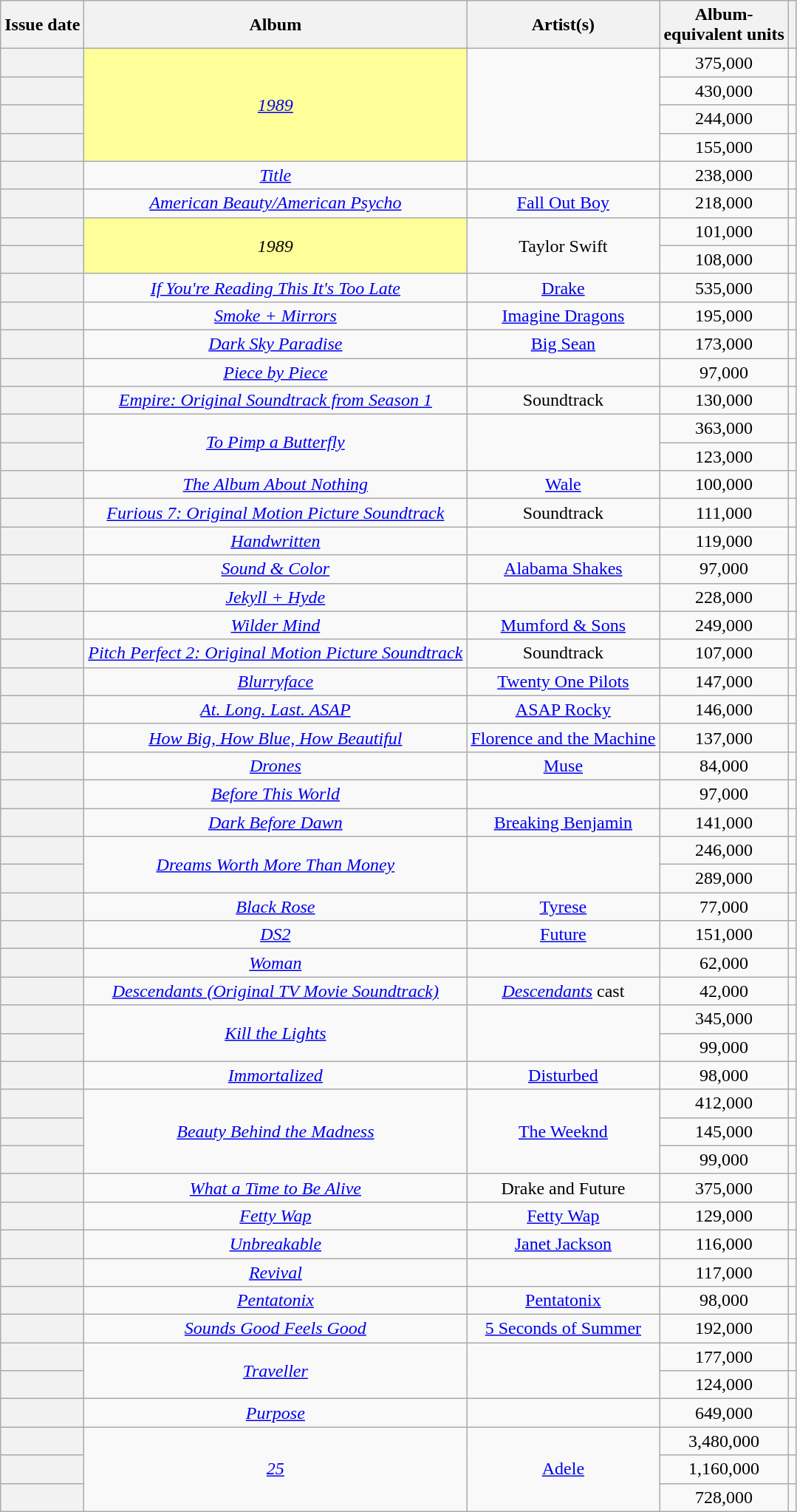<table class="wikitable sortable plainrowheaders" style="text-align: center">
<tr>
<th scope=col>Issue date</th>
<th scope=col>Album</th>
<th scope=col>Artist(s)</th>
<th scope=col>Album-<br>equivalent units</th>
<th scope=col class="unsortable"></th>
</tr>
<tr>
<th scope="row"></th>
<td bgcolor=#FFFF99 rowspan="4"><em><a href='#'>1989</a></em> </td>
<td rowspan="4"></td>
<td rowspan="1">375,000</td>
<td></td>
</tr>
<tr>
<th scope="row"></th>
<td rowspan="1">430,000</td>
<td></td>
</tr>
<tr>
<th scope="row"></th>
<td rowspan="1">244,000</td>
<td></td>
</tr>
<tr>
<th scope="row"></th>
<td rowspan="1">155,000</td>
<td></td>
</tr>
<tr>
<th scope="row"></th>
<td><em><a href='#'>Title</a></em></td>
<td></td>
<td>238,000</td>
<td></td>
</tr>
<tr>
<th scope="row"></th>
<td><em><a href='#'>American Beauty/American Psycho</a></em></td>
<td><a href='#'>Fall Out Boy</a></td>
<td>218,000</td>
<td></td>
</tr>
<tr>
<th scope="row"></th>
<td bgcolor=#FFFF99 rowspan="2"><em>1989</em> </td>
<td rowspan="2" data-sort-value="Swift, Taylor">Taylor Swift</td>
<td rowspan="1">101,000</td>
<td></td>
</tr>
<tr>
<th scope="row"></th>
<td rowspan="1">108,000</td>
<td></td>
</tr>
<tr>
<th scope="row"></th>
<td><em><a href='#'>If You're Reading This It's Too Late</a></em></td>
<td><a href='#'>Drake</a></td>
<td>535,000</td>
<td></td>
</tr>
<tr>
<th scope="row"></th>
<td><em><a href='#'>Smoke + Mirrors</a></em></td>
<td><a href='#'>Imagine Dragons</a></td>
<td>195,000</td>
<td></td>
</tr>
<tr>
<th scope="row"></th>
<td><em><a href='#'>Dark Sky Paradise</a></em></td>
<td><a href='#'>Big Sean</a></td>
<td>173,000</td>
<td></td>
</tr>
<tr>
<th scope="row"></th>
<td><em><a href='#'>Piece by Piece</a></em></td>
<td></td>
<td>97,000</td>
<td></td>
</tr>
<tr>
<th scope="row"></th>
<td><em><a href='#'>Empire: Original Soundtrack from Season 1</a></em></td>
<td>Soundtrack</td>
<td>130,000</td>
<td></td>
</tr>
<tr>
<th scope="row"></th>
<td rowspan="2"><em><a href='#'>To Pimp a Butterfly</a></em></td>
<td rowspan="2"></td>
<td rowspan="1">363,000</td>
<td></td>
</tr>
<tr>
<th scope="row"></th>
<td rowspan="1">123,000</td>
<td></td>
</tr>
<tr>
<th scope="row"></th>
<td><em><a href='#'>The Album About Nothing</a></em></td>
<td><a href='#'>Wale</a></td>
<td>100,000</td>
<td></td>
</tr>
<tr>
<th scope="row"></th>
<td><em><a href='#'>Furious 7: Original Motion Picture Soundtrack</a></em></td>
<td>Soundtrack</td>
<td>111,000</td>
<td></td>
</tr>
<tr>
<th scope="row"></th>
<td><em><a href='#'>Handwritten</a></em></td>
<td></td>
<td>119,000</td>
<td></td>
</tr>
<tr>
<th scope="row"></th>
<td><em><a href='#'>Sound & Color</a></em></td>
<td><a href='#'>Alabama Shakes</a></td>
<td>97,000</td>
<td></td>
</tr>
<tr>
<th scope="row"></th>
<td><em><a href='#'>Jekyll + Hyde</a></em></td>
<td></td>
<td>228,000</td>
<td></td>
</tr>
<tr>
<th scope="row"></th>
<td><em><a href='#'>Wilder Mind</a></em></td>
<td><a href='#'>Mumford & Sons</a></td>
<td>249,000</td>
<td></td>
</tr>
<tr>
<th scope="row"></th>
<td><em><a href='#'>Pitch Perfect 2: Original Motion Picture Soundtrack</a></em></td>
<td>Soundtrack</td>
<td>107,000</td>
<td></td>
</tr>
<tr>
<th scope="row"></th>
<td><em><a href='#'>Blurryface</a></em></td>
<td><a href='#'>Twenty One Pilots</a></td>
<td>147,000</td>
<td></td>
</tr>
<tr>
<th scope="row"></th>
<td><em><a href='#'>At. Long. Last. ASAP</a></em></td>
<td data-sort-value="ASAP Rocky"><a href='#'>ASAP Rocky</a></td>
<td>146,000</td>
<td></td>
</tr>
<tr>
<th scope="row"></th>
<td><em><a href='#'>How Big, How Blue, How Beautiful</a></em></td>
<td><a href='#'>Florence and the Machine</a></td>
<td>137,000</td>
<td></td>
</tr>
<tr>
<th scope="row"></th>
<td><em><a href='#'>Drones</a></em></td>
<td><a href='#'>Muse</a></td>
<td>84,000</td>
<td></td>
</tr>
<tr>
<th scope="row"></th>
<td><em><a href='#'>Before This World</a></em></td>
<td></td>
<td>97,000</td>
<td></td>
</tr>
<tr>
<th scope="row"></th>
<td><em><a href='#'>Dark Before Dawn</a></em></td>
<td><a href='#'>Breaking Benjamin</a></td>
<td>141,000</td>
<td></td>
</tr>
<tr>
<th scope="row"></th>
<td rowspan="2"><em><a href='#'>Dreams Worth More Than Money</a></em></td>
<td rowspan="2"></td>
<td rowspan="1">246,000</td>
<td></td>
</tr>
<tr>
<th scope="row"></th>
<td rowspan="1">289,000</td>
<td></td>
</tr>
<tr>
<th scope="row"></th>
<td><em><a href='#'>Black Rose</a></em></td>
<td><a href='#'>Tyrese</a></td>
<td>77,000</td>
<td></td>
</tr>
<tr>
<th scope="row"></th>
<td><em><a href='#'>DS2</a></em></td>
<td><a href='#'>Future</a></td>
<td>151,000</td>
<td></td>
</tr>
<tr>
<th scope="row"></th>
<td><em><a href='#'>Woman</a></em></td>
<td></td>
<td>62,000</td>
<td></td>
</tr>
<tr>
<th scope="row"></th>
<td><em><a href='#'>Descendants (Original TV Movie Soundtrack)</a></em></td>
<td><em><a href='#'>Descendants</a></em> cast</td>
<td>42,000</td>
<td></td>
</tr>
<tr>
<th scope="row"></th>
<td rowspan="2"><em><a href='#'>Kill the Lights</a></em></td>
<td rowspan="2"></td>
<td rowspan="1">345,000</td>
<td></td>
</tr>
<tr>
<th scope="row"></th>
<td rowspan="1">99,000</td>
<td></td>
</tr>
<tr>
<th scope="row"></th>
<td><em><a href='#'>Immortalized</a></em></td>
<td><a href='#'>Disturbed</a></td>
<td>98,000</td>
<td></td>
</tr>
<tr>
<th scope="row"></th>
<td rowspan="3"><em><a href='#'>Beauty Behind the Madness</a></em></td>
<td rowspan="3" data-sort-value="Weeknd, The"><a href='#'>The Weeknd</a></td>
<td rowspan="1">412,000</td>
<td></td>
</tr>
<tr>
<th scope="row"></th>
<td rowspan="1">145,000</td>
<td></td>
</tr>
<tr>
<th scope="row"></th>
<td rowspan="1">99,000</td>
<td></td>
</tr>
<tr>
<th scope="row"></th>
<td><em><a href='#'>What a Time to Be Alive</a></em></td>
<td>Drake and Future</td>
<td>375,000</td>
<td></td>
</tr>
<tr>
<th scope="row"></th>
<td><em><a href='#'>Fetty Wap</a></em></td>
<td><a href='#'>Fetty Wap</a></td>
<td>129,000</td>
<td></td>
</tr>
<tr>
<th scope="row"></th>
<td><em><a href='#'>Unbreakable</a></em></td>
<td data-sort-value="Jackson, Janet"><a href='#'>Janet Jackson</a></td>
<td>116,000</td>
<td></td>
</tr>
<tr>
<th scope="row"></th>
<td><em><a href='#'>Revival</a></em></td>
<td></td>
<td>117,000</td>
<td></td>
</tr>
<tr>
<th scope="row"></th>
<td><em><a href='#'>Pentatonix</a></em></td>
<td><a href='#'>Pentatonix</a></td>
<td>98,000</td>
<td></td>
</tr>
<tr>
<th scope="row"></th>
<td><em><a href='#'>Sounds Good Feels Good</a></em></td>
<td data-sort-value="Five Seconds of Summer"><a href='#'>5 Seconds of Summer</a></td>
<td>192,000</td>
<td></td>
</tr>
<tr>
<th scope="row"></th>
<td rowspan="2"><em><a href='#'>Traveller</a></em></td>
<td rowspan="2"></td>
<td rowspan="1">177,000</td>
<td></td>
</tr>
<tr>
<th scope="row"></th>
<td rowspan="1">124,000</td>
<td></td>
</tr>
<tr>
<th scope="row"></th>
<td><em><a href='#'>Purpose</a></em></td>
<td></td>
<td>649,000</td>
<td></td>
</tr>
<tr>
<th scope="row"></th>
<td rowspan="3"><em><a href='#'>25</a></em></td>
<td rowspan="3"><a href='#'>Adele</a></td>
<td rowspan="1">3,480,000</td>
<td></td>
</tr>
<tr>
<th scope="row"></th>
<td rowspan="1">1,160,000</td>
<td></td>
</tr>
<tr>
<th scope="row"></th>
<td rowspan="1">728,000</td>
<td></td>
</tr>
</table>
